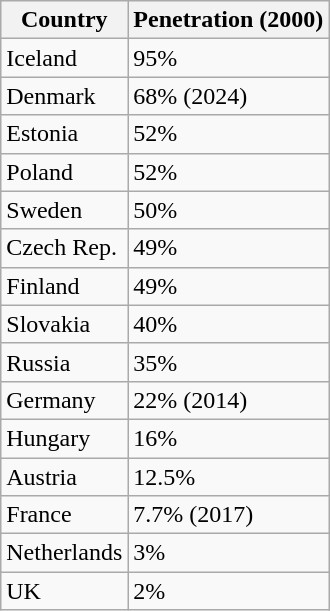<table class="wikitable">
<tr>
<th>Country</th>
<th>Penetration (2000)</th>
</tr>
<tr>
<td>Iceland</td>
<td>95%</td>
</tr>
<tr>
<td>Denmark</td>
<td>68% (2024)</td>
</tr>
<tr>
<td>Estonia</td>
<td>52%</td>
</tr>
<tr>
<td>Poland</td>
<td>52%</td>
</tr>
<tr>
<td>Sweden</td>
<td>50%</td>
</tr>
<tr>
<td>Czech Rep.</td>
<td>49%</td>
</tr>
<tr>
<td>Finland</td>
<td>49%</td>
</tr>
<tr>
<td>Slovakia</td>
<td>40%</td>
</tr>
<tr>
<td>Russia</td>
<td>35%</td>
</tr>
<tr>
<td>Germany</td>
<td>22% (2014)</td>
</tr>
<tr>
<td>Hungary</td>
<td>16%</td>
</tr>
<tr>
<td>Austria</td>
<td>12.5%</td>
</tr>
<tr>
<td>France</td>
<td>7.7% (2017)</td>
</tr>
<tr>
<td>Netherlands</td>
<td>3%</td>
</tr>
<tr>
<td>UK</td>
<td>2%</td>
</tr>
</table>
